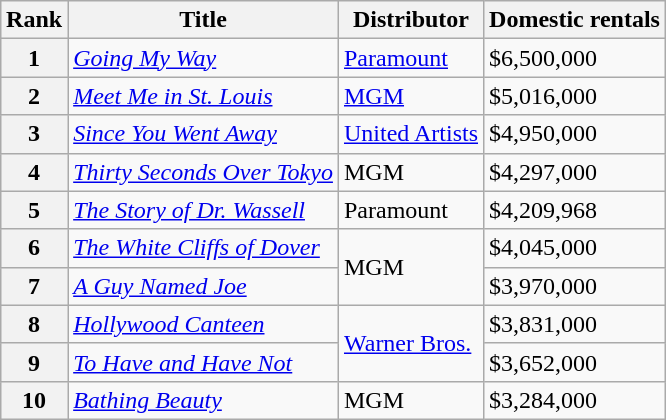<table class="wikitable sortable" style="margin:auto; margin:auto;">
<tr>
<th>Rank</th>
<th>Title</th>
<th>Distributor</th>
<th>Domestic rentals</th>
</tr>
<tr>
<th style="text-align:center;"><strong>1</strong></th>
<td><em><a href='#'>Going My Way</a></em></td>
<td><a href='#'>Paramount</a></td>
<td>$6,500,000</td>
</tr>
<tr>
<th style="text-align:center;"><strong>2</strong></th>
<td><em><a href='#'>Meet Me in St. Louis</a></em></td>
<td><a href='#'>MGM</a></td>
<td>$5,016,000</td>
</tr>
<tr>
<th style="text-align:center;"><strong>3</strong></th>
<td><em><a href='#'>Since You Went Away</a></em></td>
<td><a href='#'>United Artists</a></td>
<td>$4,950,000</td>
</tr>
<tr>
<th style="text-align:center;"><strong>4</strong></th>
<td><em><a href='#'>Thirty Seconds Over Tokyo</a></em></td>
<td>MGM</td>
<td>$4,297,000</td>
</tr>
<tr>
<th style="text-align:center;"><strong>5</strong></th>
<td><em><a href='#'>The Story of Dr. Wassell</a></em></td>
<td>Paramount</td>
<td>$4,209,968</td>
</tr>
<tr>
<th style="text-align:center;"><strong>6</strong></th>
<td><em><a href='#'>The White Cliffs of Dover</a></em></td>
<td rowspan="2">MGM</td>
<td>$4,045,000</td>
</tr>
<tr>
<th style="text-align:center;"><strong>7</strong></th>
<td><em><a href='#'>A Guy Named Joe</a></em></td>
<td>$3,970,000</td>
</tr>
<tr>
<th style="text-align:center;"><strong>8</strong></th>
<td><em><a href='#'>Hollywood Canteen</a></em></td>
<td rowspan="2"><a href='#'>Warner Bros.</a></td>
<td>$3,831,000</td>
</tr>
<tr>
<th style="text-align:center;"><strong>9</strong></th>
<td><em><a href='#'>To Have and Have Not</a></em></td>
<td>$3,652,000</td>
</tr>
<tr>
<th style="text-align:center;"><strong>10</strong></th>
<td><em><a href='#'>Bathing Beauty</a></em></td>
<td>MGM</td>
<td>$3,284,000</td>
</tr>
</table>
